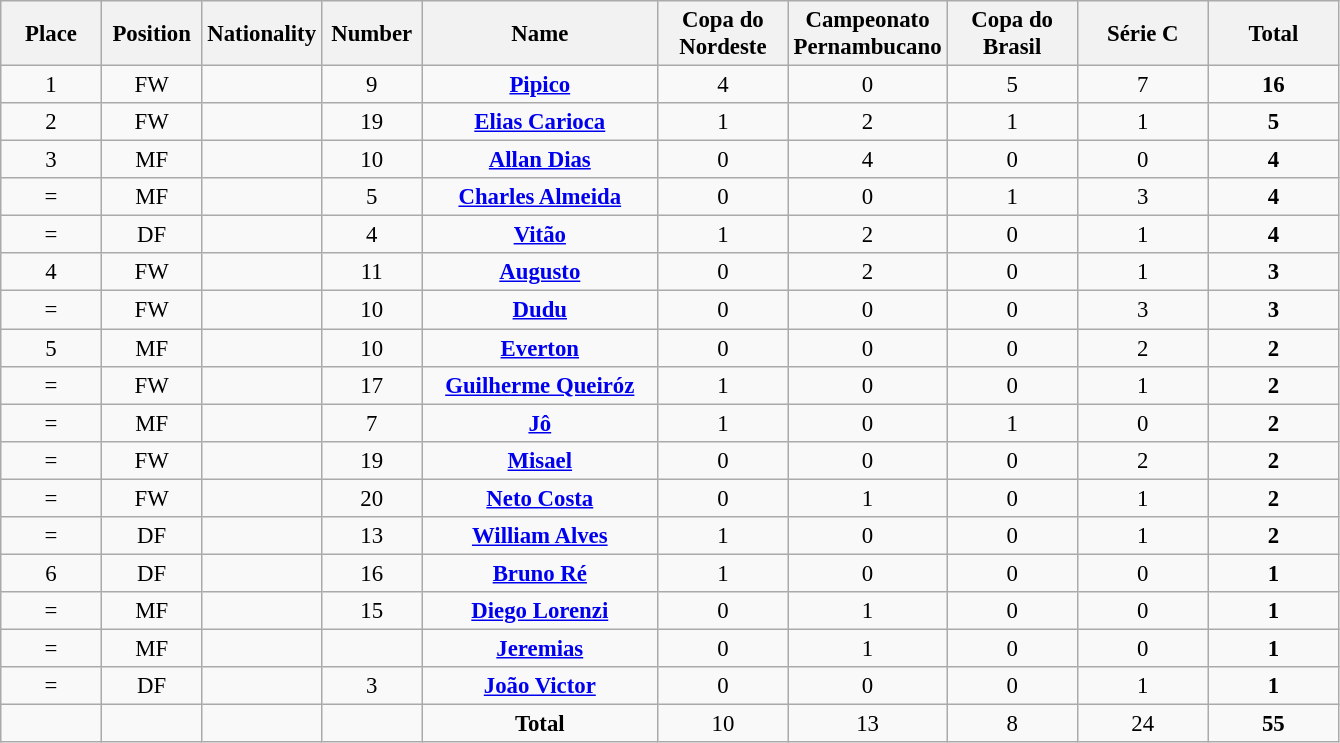<table class="wikitable" style="font-size: 95%; text-align: center;">
<tr>
<th width=60>Place</th>
<th width=60>Position</th>
<th width=60>Nationality</th>
<th width=60>Number</th>
<th width=150>Name</th>
<th width=80>Copa do Nordeste</th>
<th width=80>Campeonato Pernambucano</th>
<th width=80>Copa do Brasil</th>
<th width=80>Série C</th>
<th width=80>Total</th>
</tr>
<tr>
<td>1</td>
<td>FW</td>
<td></td>
<td>9</td>
<td><strong><a href='#'>Pipico</a></strong></td>
<td>4</td>
<td>0</td>
<td>5</td>
<td>7</td>
<td><strong>16</strong></td>
</tr>
<tr>
<td>2</td>
<td>FW</td>
<td></td>
<td>19</td>
<td><strong><a href='#'>Elias Carioca</a></strong></td>
<td>1</td>
<td>2</td>
<td>1</td>
<td>1</td>
<td><strong>5</strong></td>
</tr>
<tr>
<td>3</td>
<td>MF</td>
<td></td>
<td>10</td>
<td><strong><a href='#'>Allan Dias</a></strong></td>
<td>0</td>
<td>4</td>
<td>0</td>
<td>0</td>
<td><strong>4</strong></td>
</tr>
<tr>
<td>=</td>
<td>MF</td>
<td></td>
<td>5</td>
<td><strong><a href='#'>Charles Almeida</a></strong></td>
<td>0</td>
<td>0</td>
<td>1</td>
<td>3</td>
<td><strong>4</strong></td>
</tr>
<tr>
<td>=</td>
<td>DF</td>
<td></td>
<td>4</td>
<td><strong><a href='#'>Vitão</a></strong></td>
<td>1</td>
<td>2</td>
<td>0</td>
<td>1</td>
<td><strong>4</strong></td>
</tr>
<tr>
<td>4</td>
<td>FW</td>
<td></td>
<td>11</td>
<td><strong><a href='#'>Augusto</a></strong></td>
<td>0</td>
<td>2</td>
<td>0</td>
<td>1</td>
<td><strong>3</strong></td>
</tr>
<tr>
<td>=</td>
<td>FW</td>
<td></td>
<td>10</td>
<td><strong><a href='#'>Dudu</a></strong></td>
<td>0</td>
<td>0</td>
<td>0</td>
<td>3</td>
<td><strong>3</strong></td>
</tr>
<tr>
<td>5</td>
<td>MF</td>
<td></td>
<td>10</td>
<td><strong><a href='#'>Everton</a></strong></td>
<td>0</td>
<td>0</td>
<td>0</td>
<td>2</td>
<td><strong>2</strong></td>
</tr>
<tr>
<td>=</td>
<td>FW</td>
<td></td>
<td>17</td>
<td><strong><a href='#'>Guilherme Queiróz</a></strong></td>
<td>1</td>
<td>0</td>
<td>0</td>
<td>1</td>
<td><strong>2</strong></td>
</tr>
<tr>
<td>=</td>
<td>MF</td>
<td></td>
<td>7</td>
<td><strong><a href='#'>Jô</a></strong></td>
<td>1</td>
<td>0</td>
<td>1</td>
<td>0</td>
<td><strong>2</strong></td>
</tr>
<tr>
<td>=</td>
<td>FW</td>
<td></td>
<td>19</td>
<td><strong><a href='#'>Misael</a></strong></td>
<td>0</td>
<td>0</td>
<td>0</td>
<td>2</td>
<td><strong>2</strong></td>
</tr>
<tr>
<td>=</td>
<td>FW</td>
<td></td>
<td>20</td>
<td><strong><a href='#'>Neto Costa</a></strong></td>
<td>0</td>
<td>1</td>
<td>0</td>
<td>1</td>
<td><strong>2</strong></td>
</tr>
<tr>
<td>=</td>
<td>DF</td>
<td></td>
<td>13</td>
<td><strong><a href='#'>William Alves</a></strong></td>
<td>1</td>
<td>0</td>
<td>0</td>
<td>1</td>
<td><strong>2</strong></td>
</tr>
<tr>
<td>6</td>
<td>DF</td>
<td></td>
<td>16</td>
<td><strong><a href='#'>Bruno Ré</a></strong></td>
<td>1</td>
<td>0</td>
<td>0</td>
<td>0</td>
<td><strong>1</strong></td>
</tr>
<tr>
<td>=</td>
<td>MF</td>
<td></td>
<td>15</td>
<td><strong><a href='#'>Diego Lorenzi</a></strong></td>
<td>0</td>
<td>1</td>
<td>0</td>
<td>0</td>
<td><strong>1</strong></td>
</tr>
<tr>
<td>=</td>
<td>MF</td>
<td></td>
<td></td>
<td><strong><a href='#'>Jeremias</a></strong></td>
<td>0</td>
<td>1</td>
<td>0</td>
<td>0</td>
<td><strong>1</strong></td>
</tr>
<tr>
<td>=</td>
<td>DF</td>
<td></td>
<td>3</td>
<td><strong><a href='#'>João Victor</a></strong></td>
<td>0</td>
<td>0</td>
<td>0</td>
<td>1</td>
<td><strong>1</strong></td>
</tr>
<tr>
<td></td>
<td></td>
<td></td>
<td></td>
<td><strong>Total</strong></td>
<td>10</td>
<td>13</td>
<td>8</td>
<td>24</td>
<td><strong>55</strong></td>
</tr>
</table>
